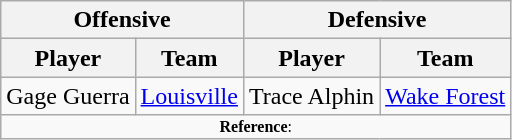<table class="wikitable" style="text-align: center;">
<tr>
<th colspan="2">Offensive</th>
<th colspan="2">Defensive</th>
</tr>
<tr>
<th>Player</th>
<th>Team</th>
<th>Player</th>
<th>Team</th>
</tr>
<tr>
<td>Gage Guerra</td>
<td><a href='#'>Louisville</a></td>
<td>Trace Alphin</td>
<td><a href='#'>Wake Forest</a></td>
</tr>
<tr>
<td colspan="4"  style="font-size:8pt; text-align:center;"><strong>Reference</strong>:</td>
</tr>
</table>
